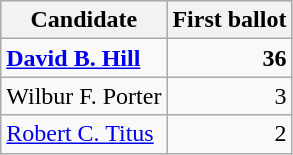<table class=wikitable>
<tr bgcolor=lightgrey>
<th>Candidate</th>
<th>First ballot</th>
</tr>
<tr>
<td><strong><a href='#'>David B. Hill</a></strong></td>
<td align="right"><strong>36</strong></td>
</tr>
<tr>
<td>Wilbur F. Porter</td>
<td align="right">3</td>
</tr>
<tr>
<td><a href='#'>Robert C. Titus</a></td>
<td align="right">2</td>
</tr>
</table>
